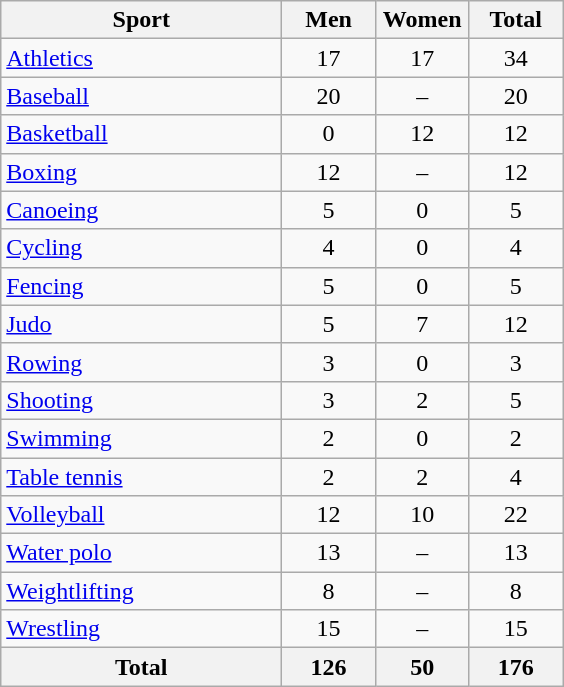<table class="wikitable sortable" style="text-align:center;">
<tr>
<th width=180>Sport</th>
<th width=55>Men</th>
<th width=55>Women</th>
<th width=55>Total</th>
</tr>
<tr>
<td align=left><a href='#'>Athletics</a></td>
<td>17</td>
<td>17</td>
<td>34</td>
</tr>
<tr>
<td align=left><a href='#'>Baseball</a></td>
<td>20</td>
<td>–</td>
<td>20</td>
</tr>
<tr>
<td align=left><a href='#'>Basketball</a></td>
<td>0</td>
<td>12</td>
<td>12</td>
</tr>
<tr>
<td align=left><a href='#'>Boxing</a></td>
<td>12</td>
<td>–</td>
<td>12</td>
</tr>
<tr>
<td align=left><a href='#'>Canoeing</a></td>
<td>5</td>
<td>0</td>
<td>5</td>
</tr>
<tr>
<td align=left><a href='#'>Cycling</a></td>
<td>4</td>
<td>0</td>
<td>4</td>
</tr>
<tr>
<td align=left><a href='#'>Fencing</a></td>
<td>5</td>
<td>0</td>
<td>5</td>
</tr>
<tr>
<td align=left><a href='#'>Judo</a></td>
<td>5</td>
<td>7</td>
<td>12</td>
</tr>
<tr>
<td align=left><a href='#'>Rowing</a></td>
<td>3</td>
<td>0</td>
<td>3</td>
</tr>
<tr>
<td align=left><a href='#'>Shooting</a></td>
<td>3</td>
<td>2</td>
<td>5</td>
</tr>
<tr>
<td align=left><a href='#'>Swimming</a></td>
<td>2</td>
<td>0</td>
<td>2</td>
</tr>
<tr>
<td align=left><a href='#'>Table tennis</a></td>
<td>2</td>
<td>2</td>
<td>4</td>
</tr>
<tr>
<td align=left><a href='#'>Volleyball</a></td>
<td>12</td>
<td>10</td>
<td>22</td>
</tr>
<tr>
<td align=left><a href='#'>Water polo</a></td>
<td>13</td>
<td>–</td>
<td>13</td>
</tr>
<tr>
<td align=left><a href='#'>Weightlifting</a></td>
<td>8</td>
<td>–</td>
<td>8</td>
</tr>
<tr>
<td align=left><a href='#'>Wrestling</a></td>
<td>15</td>
<td>–</td>
<td>15</td>
</tr>
<tr>
<th>Total</th>
<th>126</th>
<th>50</th>
<th>176</th>
</tr>
</table>
